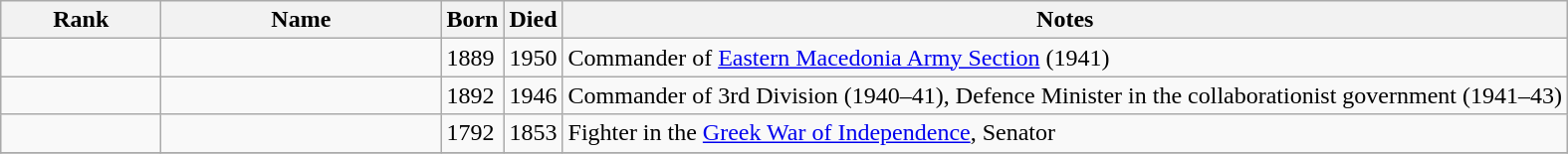<table class="wikitable sortable">
<tr>
<th width="100">Rank</th>
<th width="180">Name</th>
<th width="30">Born</th>
<th width="30">Died</th>
<th>Notes</th>
</tr>
<tr>
<td></td>
<td></td>
<td>1889</td>
<td>1950</td>
<td>Commander of <a href='#'>Eastern Macedonia Army Section</a> (1941)</td>
</tr>
<tr>
<td></td>
<td></td>
<td>1892</td>
<td>1946</td>
<td>Commander of 3rd Division (1940–41), Defence Minister in the collaborationist government (1941–43)</td>
</tr>
<tr>
<td></td>
<td></td>
<td>1792</td>
<td>1853</td>
<td>Fighter in the <a href='#'>Greek War of Independence</a>, Senator</td>
</tr>
<tr>
</tr>
</table>
